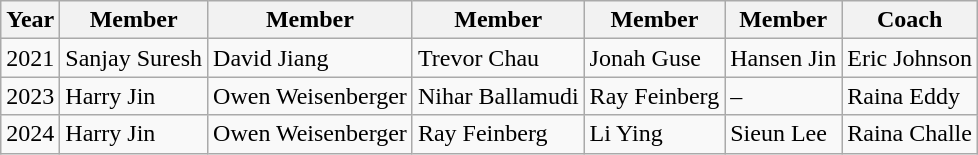<table class="wikitable">
<tr>
<th>Year</th>
<th>Member</th>
<th>Member</th>
<th>Member</th>
<th>Member</th>
<th>Member</th>
<th>Coach</th>
</tr>
<tr>
<td>2021</td>
<td>Sanjay Suresh</td>
<td>David Jiang</td>
<td>Trevor Chau</td>
<td>Jonah Guse</td>
<td>Hansen Jin</td>
<td>Eric Johnson</td>
</tr>
<tr>
<td>2023</td>
<td>Harry Jin</td>
<td>Owen Weisenberger</td>
<td>Nihar Ballamudi</td>
<td>Ray Feinberg</td>
<td>–</td>
<td>Raina Eddy</td>
</tr>
<tr>
<td>2024</td>
<td>Harry Jin</td>
<td>Owen Weisenberger</td>
<td>Ray Feinberg</td>
<td>Li Ying</td>
<td>Sieun Lee</td>
<td>Raina Challe</td>
</tr>
</table>
